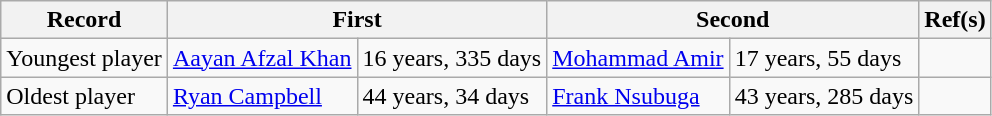<table class="wikitable" and>
<tr>
<th>Record</th>
<th colspan="2">First</th>
<th colspan="2">Second</th>
<th>Ref(s)</th>
</tr>
<tr>
<td>Youngest player</td>
<td> <a href='#'>Aayan Afzal Khan</a></td>
<td>16 years, 335 days</td>
<td> <a href='#'>Mohammad Amir</a></td>
<td>17 years, 55 days</td>
<td></td>
</tr>
<tr>
<td>Oldest player</td>
<td> <a href='#'>Ryan Campbell</a></td>
<td>44 years, 34 days</td>
<td> <a href='#'>Frank Nsubuga</a></td>
<td>43 years, 285 days</td>
<td></td>
</tr>
</table>
